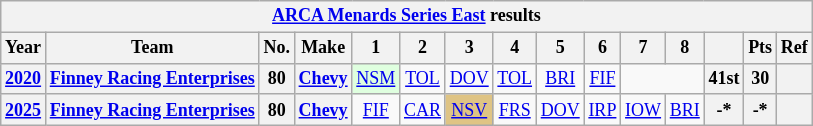<table class="wikitable" style="text-align:center; font-size:75%">
<tr>
<th colspan="15"><a href='#'>ARCA Menards Series East</a> results</th>
</tr>
<tr>
<th>Year</th>
<th>Team</th>
<th>No.</th>
<th>Make</th>
<th>1</th>
<th>2</th>
<th>3</th>
<th>4</th>
<th>5</th>
<th>6</th>
<th>7</th>
<th>8</th>
<th></th>
<th>Pts</th>
<th>Ref</th>
</tr>
<tr>
<th><a href='#'>2020</a></th>
<th nowrap><a href='#'>Finney Racing Enterprises</a></th>
<th>80</th>
<th><a href='#'>Chevy</a></th>
<td style="background:#DFFFDF;"><a href='#'>NSM</a><br></td>
<td><a href='#'>TOL</a></td>
<td><a href='#'>DOV</a></td>
<td><a href='#'>TOL</a></td>
<td><a href='#'>BRI</a></td>
<td><a href='#'>FIF</a></td>
<td colspan=2></td>
<th>41st</th>
<th>30</th>
<th></th>
</tr>
<tr>
<th><a href='#'>2025</a></th>
<th><a href='#'>Finney Racing Enterprises</a></th>
<th>80</th>
<th><a href='#'>Chevy</a></th>
<td><a href='#'>FIF</a></td>
<td><a href='#'>CAR</a></td>
<td style="background:#DFC484;"><a href='#'>NSV</a><br></td>
<td><a href='#'>FRS</a></td>
<td><a href='#'>DOV</a></td>
<td><a href='#'>IRP</a></td>
<td><a href='#'>IOW</a></td>
<td><a href='#'>BRI</a></td>
<th>-*</th>
<th>-*</th>
<th></th>
</tr>
</table>
